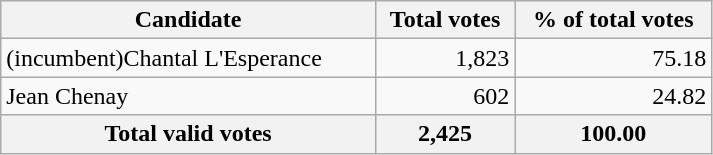<table style="width:475px;" class="wikitable">
<tr bgcolor="#EEEEEE">
<th align="left">Candidate</th>
<th align="right">Total votes</th>
<th align="right">% of total votes</th>
</tr>
<tr>
<td align="left">(incumbent)Chantal L'Esperance</td>
<td align="right">1,823</td>
<td align="right">75.18</td>
</tr>
<tr>
<td align="left">Jean Chenay</td>
<td align="right">602</td>
<td align="right">24.82</td>
</tr>
<tr bgcolor="#EEEEEE">
<th align="left">Total valid votes</th>
<th align="right"><strong>2,425</strong></th>
<th align="right"><strong>100.00</strong></th>
</tr>
</table>
